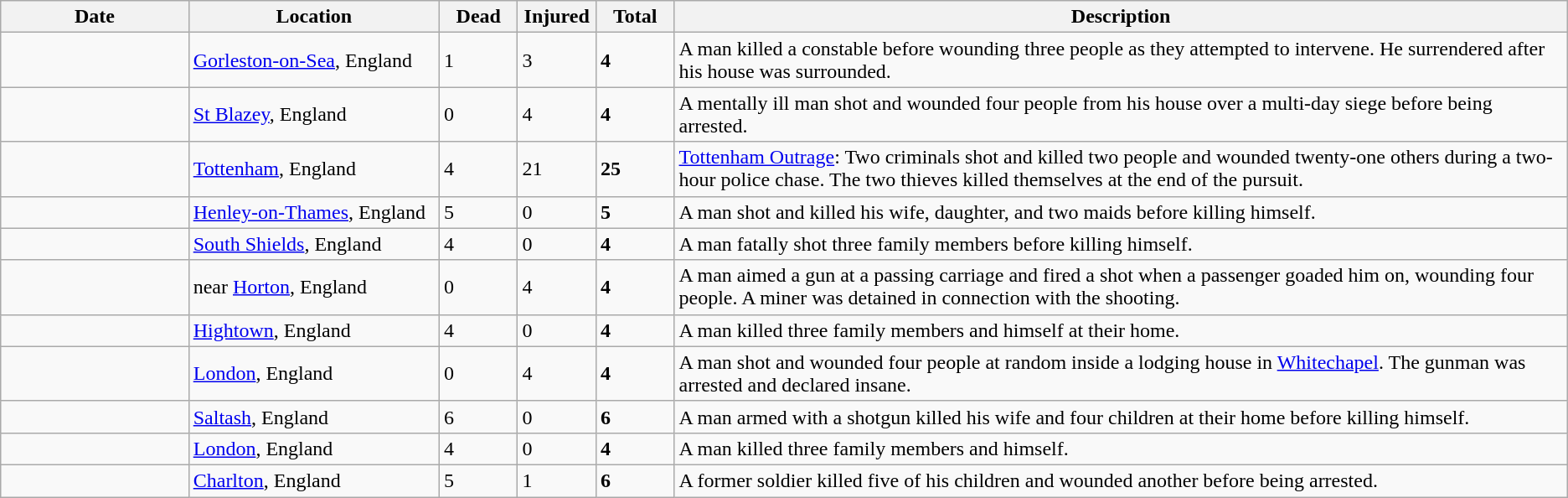<table class="wikitable sortable mw-datatable">
<tr>
<th width=12%>Date</th>
<th width=16%>Location</th>
<th width=5%>Dead</th>
<th width=5%>Injured</th>
<th width=5%>Total</th>
<th width=60%>Description</th>
</tr>
<tr>
<td></td>
<td><a href='#'>Gorleston-on-Sea</a>, England</td>
<td>1</td>
<td>3</td>
<td><strong>4</strong></td>
<td>A man killed a constable before wounding three people as they attempted to intervene. He surrendered after his house was surrounded.</td>
</tr>
<tr>
<td></td>
<td><a href='#'>St Blazey</a>, England</td>
<td>0</td>
<td>4</td>
<td><strong>4</strong></td>
<td>A mentally ill man shot and wounded four people from his house over a multi-day siege before being arrested.</td>
</tr>
<tr>
<td></td>
<td><a href='#'>Tottenham</a>, England</td>
<td>4</td>
<td>21</td>
<td><strong>25</strong></td>
<td><a href='#'>Tottenham Outrage</a>: Two criminals shot and killed two people and wounded twenty-one others during a two-hour police chase. The two thieves killed themselves at the end of the pursuit.</td>
</tr>
<tr>
<td></td>
<td><a href='#'>Henley-on-Thames</a>, England</td>
<td>5</td>
<td>0</td>
<td><strong>5</strong></td>
<td>A man shot and killed his wife, daughter, and two maids before killing himself.</td>
</tr>
<tr>
<td></td>
<td><a href='#'>South Shields</a>, England</td>
<td>4</td>
<td>0</td>
<td><strong>4</strong></td>
<td>A man fatally shot three family members before killing himself.</td>
</tr>
<tr>
<td></td>
<td>near <a href='#'>Horton</a>, England</td>
<td>0</td>
<td>4</td>
<td><strong>4</strong></td>
<td>A man aimed a gun at a passing carriage and fired a shot when a passenger goaded him on, wounding four people. A miner was detained in connection with the shooting.</td>
</tr>
<tr>
<td></td>
<td><a href='#'>Hightown</a>, England</td>
<td>4</td>
<td>0</td>
<td><strong>4</strong></td>
<td>A man killed three family members and himself at their home.</td>
</tr>
<tr>
<td></td>
<td><a href='#'>London</a>, England</td>
<td>0</td>
<td>4</td>
<td><strong>4</strong></td>
<td>A man shot and wounded four people at random inside a lodging house in <a href='#'>Whitechapel</a>. The gunman was arrested and declared insane.</td>
</tr>
<tr>
<td></td>
<td><a href='#'>Saltash</a>, England</td>
<td>6</td>
<td>0</td>
<td><strong>6</strong></td>
<td>A man armed with a shotgun killed his wife and four children at their home before killing himself.</td>
</tr>
<tr>
<td></td>
<td><a href='#'>London</a>, England</td>
<td>4</td>
<td>0</td>
<td><strong>4</strong></td>
<td>A man killed three family members and himself.</td>
</tr>
<tr>
<td></td>
<td><a href='#'>Charlton</a>, England</td>
<td>5</td>
<td>1</td>
<td><strong>6</strong></td>
<td>A former soldier killed five of his children and wounded another before being arrested.</td>
</tr>
</table>
